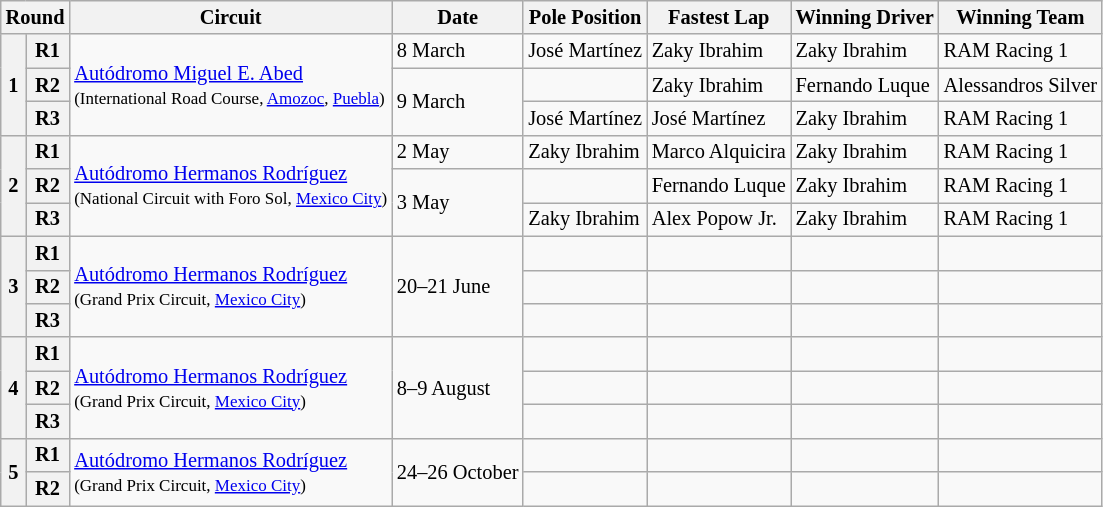<table class="wikitable" style="font-size: 85%">
<tr>
<th colspan=2>Round</th>
<th>Circuit</th>
<th>Date</th>
<th>Pole Position</th>
<th>Fastest Lap</th>
<th>Winning Driver</th>
<th>Winning Team</th>
</tr>
<tr>
<th rowspan=3>1</th>
<th>R1</th>
<td rowspan=3> <a href='#'>Autódromo Miguel E. Abed</a><br><small>(International Road Course, <a href='#'>Amozoc</a>, <a href='#'>Puebla</a>)</small></td>
<td>8 March</td>
<td> José Martínez</td>
<td> Zaky Ibrahim</td>
<td> Zaky Ibrahim</td>
<td>RAM Racing 1</td>
</tr>
<tr>
<th>R2</th>
<td rowspan=2>9 March</td>
<td></td>
<td> Zaky Ibrahim</td>
<td> Fernando Luque</td>
<td>Alessandros Silver</td>
</tr>
<tr>
<th>R3</th>
<td> José Martínez</td>
<td> José Martínez</td>
<td> Zaky Ibrahim</td>
<td>RAM Racing 1</td>
</tr>
<tr>
<th rowspan=3>2</th>
<th>R1</th>
<td rowspan=3> <a href='#'>Autódromo Hermanos Rodríguez</a><br><small>(National Circuit with Foro Sol, <a href='#'>Mexico City</a>)</small></td>
<td>2 May</td>
<td> Zaky Ibrahim</td>
<td> Marco Alquicira</td>
<td> Zaky Ibrahim</td>
<td>RAM Racing 1</td>
</tr>
<tr>
<th>R2</th>
<td rowspan=2>3 May</td>
<td></td>
<td> Fernando Luque</td>
<td> Zaky Ibrahim</td>
<td>RAM Racing 1</td>
</tr>
<tr>
<th>R3</th>
<td> Zaky Ibrahim</td>
<td> Alex Popow Jr.</td>
<td> Zaky Ibrahim</td>
<td>RAM Racing 1</td>
</tr>
<tr>
<th rowspan=3>3</th>
<th>R1</th>
<td rowspan=3> <a href='#'>Autódromo Hermanos Rodríguez</a><br><small>(Grand Prix Circuit, <a href='#'>Mexico City</a>)</small></td>
<td rowspan=3>20–21 June</td>
<td></td>
<td></td>
<td></td>
<td></td>
</tr>
<tr>
<th>R2</th>
<td></td>
<td></td>
<td></td>
<td></td>
</tr>
<tr>
<th>R3</th>
<td></td>
<td></td>
<td></td>
<td></td>
</tr>
<tr>
<th rowspan=3>4</th>
<th>R1</th>
<td rowspan=3> <a href='#'>Autódromo Hermanos Rodríguez</a><br><small>(Grand Prix Circuit, <a href='#'>Mexico City</a>)</small></td>
<td rowspan=3>8–9 August</td>
<td></td>
<td></td>
<td></td>
<td></td>
</tr>
<tr>
<th>R2</th>
<td></td>
<td></td>
<td></td>
<td></td>
</tr>
<tr>
<th>R3</th>
<td></td>
<td></td>
<td></td>
<td></td>
</tr>
<tr>
<th rowspan=2>5</th>
<th>R1</th>
<td rowspan=2> <a href='#'>Autódromo Hermanos Rodríguez</a><br><small>(Grand Prix Circuit, <a href='#'>Mexico City</a>)</small></td>
<td rowspan=2>24–26 October</td>
<td></td>
<td></td>
<td></td>
<td></td>
</tr>
<tr>
<th>R2</th>
<td></td>
<td></td>
<td></td>
<td></td>
</tr>
</table>
